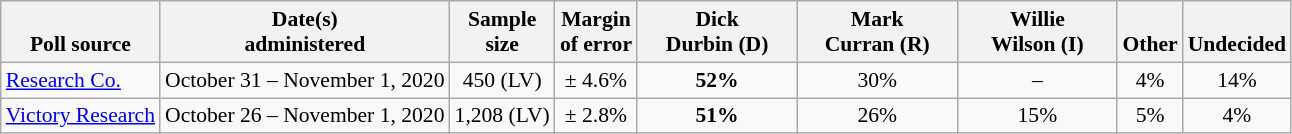<table class="wikitable" style="font-size:90%;text-align:center;">
<tr valign=bottom>
<th>Poll source</th>
<th>Date(s)<br>administered</th>
<th>Sample<br>size</th>
<th>Margin<br>of error</th>
<th style="width:100px;">Dick<br>Durbin (D)</th>
<th style="width:100px;">Mark<br>Curran (R)</th>
<th style="width:100px;">Willie<br>Wilson (I)</th>
<th>Other</th>
<th>Undecided</th>
</tr>
<tr>
<td style="text-align:left;"><a href='#'>Research Co.</a></td>
<td>October 31 – November 1, 2020</td>
<td>450 (LV)</td>
<td>± 4.6%</td>
<td><strong>52%</strong></td>
<td>30%</td>
<td>–</td>
<td>4%</td>
<td>14%</td>
</tr>
<tr>
<td style="text-align:left;"><a href='#'>Victory Research</a></td>
<td>October 26 – November 1, 2020</td>
<td>1,208 (LV)</td>
<td>± 2.8%</td>
<td><strong>51%</strong></td>
<td>26%</td>
<td>15%</td>
<td>5%</td>
<td>4%</td>
</tr>
</table>
